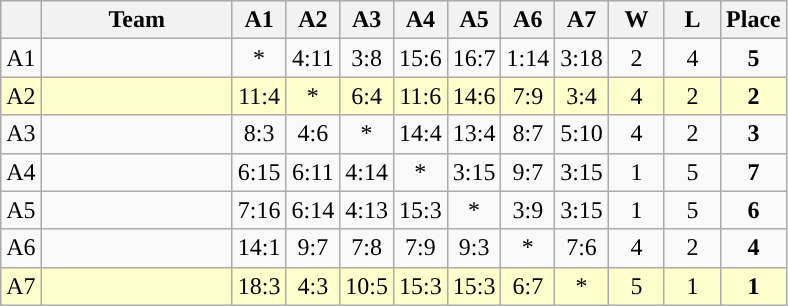<table class="wikitable" style="text-align:center;">
<tr>
<th></th>
<th width="120">Team</th>
<th width="25">A1</th>
<th width="25">A2</th>
<th width="25">A3</th>
<th width="25">A4</th>
<th width="25">A5</th>
<th width="25">A6</th>
<th width="25">A7</th>
<th width="30">W</th>
<th width="30">L</th>
<th>Place</th>
</tr>
<tr>
<td>A1</td>
<td align="left"></td>
<td>*</td>
<td>4:11</td>
<td>3:8</td>
<td>15:6</td>
<td>16:7</td>
<td>1:14</td>
<td>3:18</td>
<td>2</td>
<td>4</td>
<td><strong>5</strong></td>
</tr>
<tr bgcolor="#ffffcc">
<td>A2</td>
<td align="left"></td>
<td>11:4</td>
<td>*</td>
<td>6:4</td>
<td>11:6</td>
<td>14:6</td>
<td>7:9</td>
<td>3:4</td>
<td>4</td>
<td>2</td>
<td><strong>2</strong></td>
</tr>
<tr>
<td>A3</td>
<td align="left"></td>
<td>8:3</td>
<td>4:6</td>
<td>*</td>
<td>14:4</td>
<td>13:4</td>
<td>8:7</td>
<td>5:10</td>
<td>4</td>
<td>2</td>
<td><strong>3</strong></td>
</tr>
<tr>
<td>A4</td>
<td align="left"></td>
<td>6:15</td>
<td>6:11</td>
<td>4:14</td>
<td>*</td>
<td>3:15</td>
<td>9:7</td>
<td>3:15</td>
<td>1</td>
<td>5</td>
<td><strong>7</strong></td>
</tr>
<tr>
<td>A5</td>
<td align="left"></td>
<td>7:16</td>
<td>6:14</td>
<td>4:13</td>
<td>15:3</td>
<td>*</td>
<td>3:9</td>
<td>3:15</td>
<td>1</td>
<td>5</td>
<td><strong>6</strong></td>
</tr>
<tr>
<td>A6</td>
<td align="left"></td>
<td>14:1</td>
<td>9:7</td>
<td>7:8</td>
<td>7:9</td>
<td>9:3</td>
<td>*</td>
<td>7:6</td>
<td>4</td>
<td>2</td>
<td><strong>4</strong></td>
</tr>
<tr bgcolor="#ffffcc">
<td>A7</td>
<td align="left"></td>
<td>18:3</td>
<td>4:3</td>
<td>10:5</td>
<td>15:3</td>
<td>15:3</td>
<td>6:7</td>
<td>*</td>
<td>5</td>
<td>1</td>
<td><strong>1</strong></td>
</tr>
</table>
